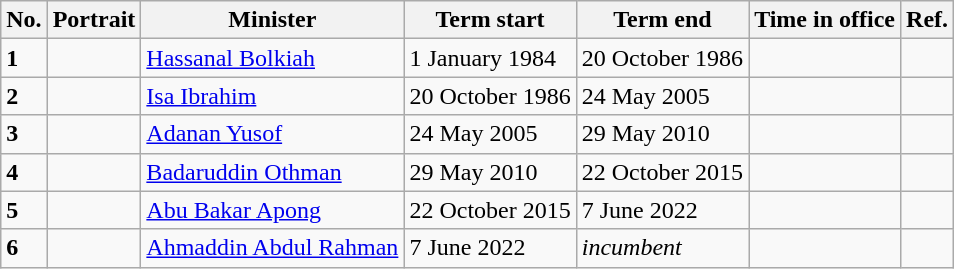<table class="wikitable">
<tr>
<th>No.</th>
<th>Portrait</th>
<th>Minister</th>
<th>Term start</th>
<th>Term end</th>
<th>Time in office</th>
<th>Ref.</th>
</tr>
<tr>
<td><strong>1</strong></td>
<td></td>
<td><a href='#'>Hassanal Bolkiah</a></td>
<td>1 January 1984</td>
<td>20 October 1986</td>
<td></td>
<td></td>
</tr>
<tr>
<td><strong>2</strong></td>
<td></td>
<td><a href='#'>Isa Ibrahim</a></td>
<td>20 October 1986</td>
<td>24 May 2005</td>
<td></td>
<td></td>
</tr>
<tr>
<td><strong>3</strong></td>
<td></td>
<td><a href='#'>Adanan Yusof</a></td>
<td>24 May 2005</td>
<td>29 May 2010</td>
<td></td>
<td></td>
</tr>
<tr>
<td><strong>4</strong></td>
<td></td>
<td><a href='#'>Badaruddin Othman</a></td>
<td>29 May 2010</td>
<td>22 October 2015</td>
<td></td>
<td></td>
</tr>
<tr>
<td><strong>5</strong></td>
<td></td>
<td><a href='#'>Abu Bakar Apong</a></td>
<td>22 October 2015</td>
<td>7 June 2022</td>
<td></td>
<td></td>
</tr>
<tr>
<td><strong>6</strong></td>
<td></td>
<td><a href='#'>Ahmaddin Abdul Rahman</a></td>
<td>7 June 2022</td>
<td><em>incumbent</em></td>
<td></td>
<td></td>
</tr>
</table>
